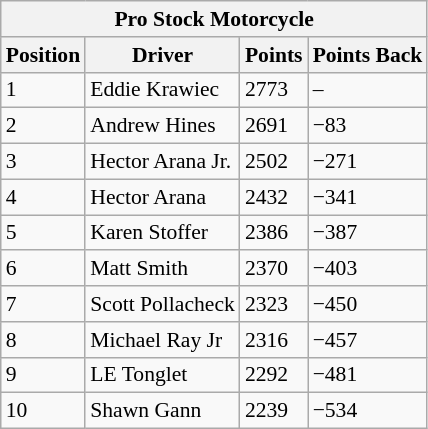<table class="wikitable" style="font-size:90%;">
<tr>
<th colspan="4">Pro Stock Motorcycle</th>
</tr>
<tr>
<th>Position</th>
<th>Driver</th>
<th>Points</th>
<th>Points Back</th>
</tr>
<tr>
<td>1</td>
<td>Eddie Krawiec</td>
<td>2773</td>
<td>–</td>
</tr>
<tr>
<td>2</td>
<td>Andrew Hines</td>
<td>2691</td>
<td>−83</td>
</tr>
<tr>
<td>3</td>
<td>Hector Arana Jr.</td>
<td>2502</td>
<td>−271</td>
</tr>
<tr>
<td>4</td>
<td>Hector Arana</td>
<td>2432</td>
<td>−341</td>
</tr>
<tr>
<td>5</td>
<td>Karen Stoffer</td>
<td>2386</td>
<td>−387</td>
</tr>
<tr>
<td>6</td>
<td>Matt Smith</td>
<td>2370</td>
<td>−403</td>
</tr>
<tr>
<td>7</td>
<td>Scott Pollacheck</td>
<td>2323</td>
<td>−450</td>
</tr>
<tr>
<td>8</td>
<td>Michael Ray Jr</td>
<td>2316</td>
<td>−457</td>
</tr>
<tr>
<td>9</td>
<td>LE Tonglet</td>
<td>2292</td>
<td>−481</td>
</tr>
<tr>
<td>10</td>
<td>Shawn Gann</td>
<td>2239</td>
<td>−534</td>
</tr>
</table>
